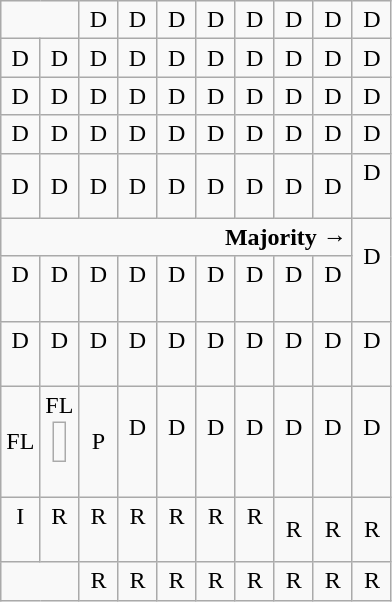<table class="wikitable" style="text-align:center">
<tr>
<td colspan=2></td>
<td>D</td>
<td>D</td>
<td>D</td>
<td>D</td>
<td>D</td>
<td>D</td>
<td>D</td>
<td>D</td>
</tr>
<tr>
<td width=10% >D</td>
<td width=10% >D</td>
<td width=10% >D</td>
<td width=10% >D</td>
<td width=10% >D</td>
<td width=10% >D</td>
<td width=10% >D</td>
<td width=10% >D</td>
<td width=10% >D</td>
<td width=10% >D</td>
</tr>
<tr>
<td>D</td>
<td>D</td>
<td>D</td>
<td>D</td>
<td>D</td>
<td>D</td>
<td>D</td>
<td>D</td>
<td>D</td>
<td>D</td>
</tr>
<tr>
<td>D</td>
<td>D</td>
<td>D</td>
<td>D</td>
<td>D</td>
<td>D</td>
<td>D</td>
<td>D</td>
<td>D</td>
<td>D</td>
</tr>
<tr>
<td>D</td>
<td>D</td>
<td>D</td>
<td>D</td>
<td>D</td>
<td>D</td>
<td>D</td>
<td>D</td>
<td>D</td>
<td>D<br><br></td>
</tr>
<tr>
<td colspan=9 align=right><strong>Majority →</strong></td>
<td rowspan=2 >D<br><br></td>
</tr>
<tr>
<td>D<br><br></td>
<td>D<br><br></td>
<td>D<br><br></td>
<td>D<br><br></td>
<td>D<br><br></td>
<td>D<br><br></td>
<td>D<br><br></td>
<td>D<br><br></td>
<td>D<br><br></td>
</tr>
<tr>
<td>D<br><br></td>
<td>D<br><br></td>
<td>D<br><br></td>
<td>D<br><br></td>
<td>D<br><br></td>
<td>D<br><br></td>
<td>D<br><br></td>
<td>D<br><br></td>
<td>D<br><br></td>
<td>D<br><br></td>
</tr>
<tr>
<td>FL</td>
<td>FL<br><table align=center>
<tr>
<td><br></td>
</tr>
</table>
<br></td>
<td>P</td>
<td>D<br><br></td>
<td>D<br><br></td>
<td>D<br><br></td>
<td>D<br><br></td>
<td>D<br><br></td>
<td>D<br><br></td>
<td>D<br><br></td>
</tr>
<tr>
<td>I<br><br></td>
<td>R<br><br></td>
<td>R<br><br></td>
<td>R<br><br></td>
<td>R<br><br></td>
<td>R<br><br></td>
<td>R<br><br></td>
<td>R</td>
<td>R</td>
<td>R</td>
</tr>
<tr>
<td colspan=2></td>
<td>R</td>
<td>R</td>
<td>R</td>
<td>R</td>
<td>R</td>
<td>R</td>
<td>R</td>
<td>R</td>
</tr>
</table>
